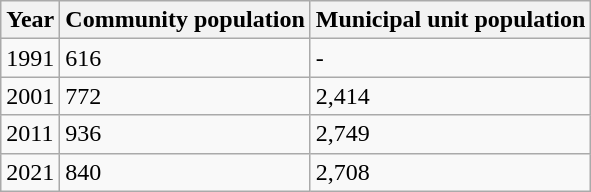<table class=wikitable>
<tr>
<th>Year</th>
<th>Community population</th>
<th>Municipal unit population</th>
</tr>
<tr>
<td>1991</td>
<td>616</td>
<td>-</td>
</tr>
<tr>
<td>2001</td>
<td>772</td>
<td>2,414</td>
</tr>
<tr>
<td>2011</td>
<td>936</td>
<td>2,749</td>
</tr>
<tr>
<td>2021</td>
<td>840</td>
<td>2,708</td>
</tr>
</table>
